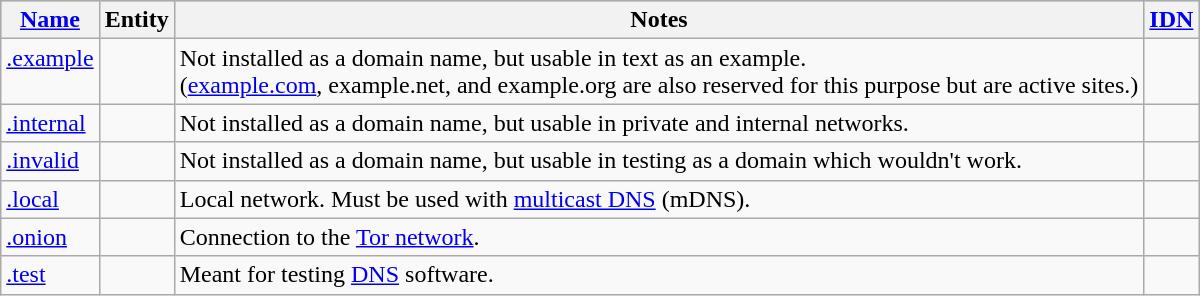<table class="wikitable sortable">
<tr style="background:#a0d0ff;">
<th><a href='#'>Name</a></th>
<th>Entity</th>
<th class="unsortable">Notes</th>
<th><a href='#'>IDN</a></th>
</tr>
<tr valign="top">
<td><a href='#'>.example</a></td>
<td></td>
<td>Not installed as a domain name, but usable in text as an example.<br>(<a href='#'>example.com</a>, example.net, and example.org are also reserved for this purpose but are active sites.)</td>
<td></td>
</tr>
<tr valign="top">
<td><a href='#'>.internal</a></td>
<td></td>
<td>Not installed as a domain name, but usable in private and internal networks.</td>
<td></td>
</tr>
<tr valign="top">
<td><a href='#'>.invalid</a></td>
<td></td>
<td>Not installed as a domain name, but usable in testing as a domain which wouldn't work.</td>
<td></td>
</tr>
<tr valign="top">
<td><a href='#'>.local</a></td>
<td></td>
<td>Local network. Must be used with <a href='#'>multicast DNS</a> (mDNS).</td>
<td></td>
</tr>
<tr valign="top">
<td><a href='#'>.onion</a></td>
<td></td>
<td>Connection to the <a href='#'>Tor network</a>.</td>
<td></td>
</tr>
<tr valign="top">
<td><a href='#'>.test</a></td>
<td></td>
<td>Meant for testing <a href='#'>DNS</a> software.</td>
<td></td>
</tr>
</table>
